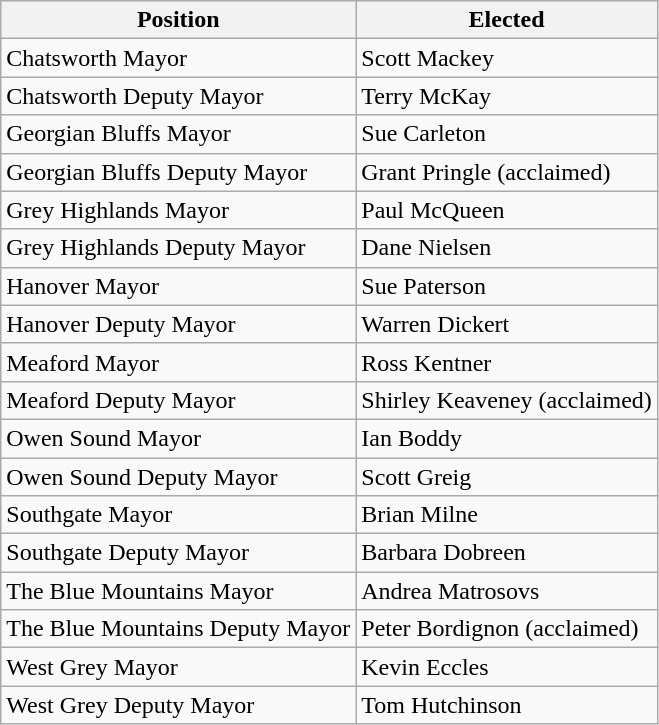<table class="wikitable">
<tr>
<th>Position</th>
<th>Elected</th>
</tr>
<tr>
<td>Chatsworth Mayor</td>
<td>Scott Mackey</td>
</tr>
<tr>
<td>Chatsworth Deputy Mayor</td>
<td>Terry McKay</td>
</tr>
<tr>
<td>Georgian Bluffs Mayor</td>
<td>Sue Carleton</td>
</tr>
<tr>
<td>Georgian Bluffs Deputy Mayor</td>
<td>Grant Pringle (acclaimed)</td>
</tr>
<tr>
<td>Grey Highlands Mayor</td>
<td>Paul McQueen</td>
</tr>
<tr>
<td>Grey Highlands Deputy Mayor</td>
<td>Dane Nielsen</td>
</tr>
<tr>
<td>Hanover Mayor</td>
<td>Sue Paterson</td>
</tr>
<tr>
<td>Hanover Deputy Mayor</td>
<td>Warren Dickert</td>
</tr>
<tr>
<td>Meaford Mayor</td>
<td>Ross Kentner</td>
</tr>
<tr>
<td>Meaford Deputy Mayor</td>
<td>Shirley Keaveney (acclaimed)</td>
</tr>
<tr>
<td>Owen Sound Mayor</td>
<td>Ian Boddy</td>
</tr>
<tr>
<td>Owen Sound Deputy Mayor</td>
<td>Scott Greig</td>
</tr>
<tr>
<td>Southgate Mayor</td>
<td>Brian Milne</td>
</tr>
<tr>
<td>Southgate Deputy Mayor</td>
<td>Barbara Dobreen</td>
</tr>
<tr>
<td>The Blue Mountains Mayor</td>
<td>Andrea Matrosovs</td>
</tr>
<tr>
<td>The Blue Mountains Deputy Mayor</td>
<td>Peter Bordignon (acclaimed)</td>
</tr>
<tr>
<td>West Grey Mayor</td>
<td>Kevin Eccles</td>
</tr>
<tr>
<td>West Grey Deputy Mayor</td>
<td>Tom Hutchinson</td>
</tr>
</table>
